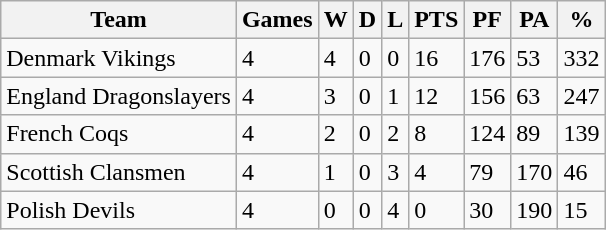<table class="wikitable">
<tr>
<th>Team</th>
<th>Games</th>
<th>W</th>
<th>D</th>
<th>L</th>
<th>PTS</th>
<th>PF</th>
<th>PA</th>
<th>%</th>
</tr>
<tr>
<td>Denmark Vikings</td>
<td>4</td>
<td>4</td>
<td>0</td>
<td>0</td>
<td>16</td>
<td>176</td>
<td>53</td>
<td>332</td>
</tr>
<tr>
<td>England Dragonslayers</td>
<td>4</td>
<td>3</td>
<td>0</td>
<td>1</td>
<td>12</td>
<td>156</td>
<td>63</td>
<td>247</td>
</tr>
<tr>
<td>French Coqs</td>
<td>4</td>
<td>2</td>
<td>0</td>
<td>2</td>
<td>8</td>
<td>124</td>
<td>89</td>
<td>139</td>
</tr>
<tr>
<td>Scottish Clansmen</td>
<td>4</td>
<td>1</td>
<td>0</td>
<td>3</td>
<td>4</td>
<td>79</td>
<td>170</td>
<td>46</td>
</tr>
<tr>
<td>Polish Devils</td>
<td>4</td>
<td>0</td>
<td>0</td>
<td>4</td>
<td>0</td>
<td>30</td>
<td>190</td>
<td>15</td>
</tr>
</table>
